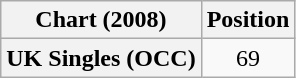<table class="wikitable plainrowheaders" style="text-align:center">
<tr>
<th>Chart (2008)</th>
<th>Position</th>
</tr>
<tr>
<th scope="row">UK Singles (OCC)</th>
<td>69</td>
</tr>
</table>
